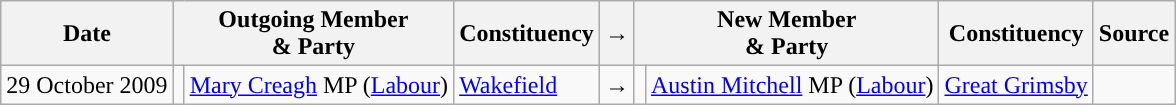<table class="wikitable">
<tr>
<th colspan="1">Date</th>
<th colspan="2">Outgoing Member<br>& Party</th>
<th colspan="1">Constituency</th>
<th colspan="1">→</th>
<th colspan="2">New Member<br>& Party</th>
<th colspan="1">Constituency</th>
<th colspan="1">Source</th>
</tr>
<tr>
<td>29 October 2009</td>
<td style="color:inherit;background:"></td>
<td><a href='#'>Mary Creagh</a> MP (<a href='#'>Labour</a>)</td>
<td><a href='#'>Wakefield</a></td>
<td>→</td>
<td style="color:inherit;background:"></td>
<td><a href='#'>Austin Mitchell</a> MP (<a href='#'>Labour</a>)</td>
<td><a href='#'>Great Grimsby</a></td>
<td></td>
</tr>
</table>
